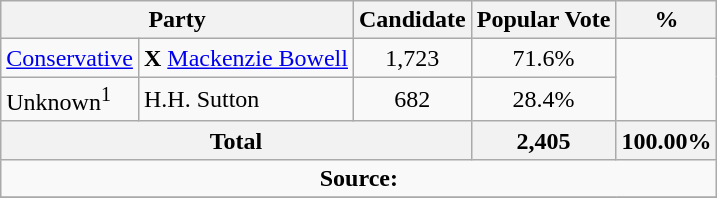<table class="wikitable">
<tr>
<th colspan="2">Party</th>
<th>Candidate</th>
<th>Popular Vote</th>
<th>%</th>
</tr>
<tr>
<td><a href='#'>Conservative</a></td>
<td> <strong>X</strong> <a href='#'>Mackenzie Bowell</a></td>
<td align=center>1,723</td>
<td align=center>71.6%</td>
</tr>
<tr>
<td>Unknown<sup>1</sup></td>
<td>H.H. Sutton</td>
<td align=center>682</td>
<td align=center>28.4%</td>
</tr>
<tr>
<th colspan=3 align=center>Total</th>
<th align=right>2,405</th>
<th align=right>100.00%</th>
</tr>
<tr>
<td align="center" colspan=5><strong>Source:</strong> </td>
</tr>
<tr>
</tr>
</table>
